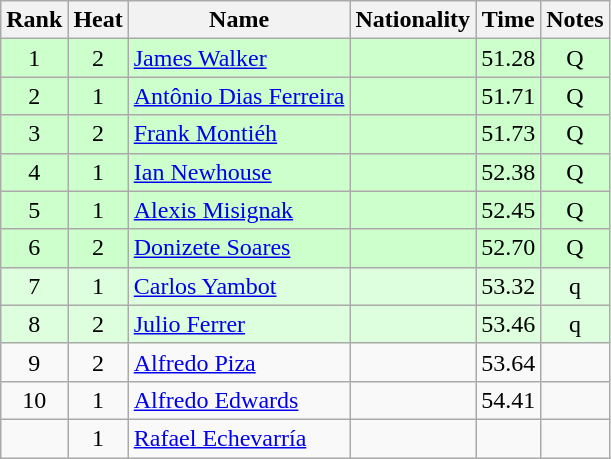<table class="wikitable sortable" style="text-align:center">
<tr>
<th>Rank</th>
<th>Heat</th>
<th>Name</th>
<th>Nationality</th>
<th>Time</th>
<th>Notes</th>
</tr>
<tr bgcolor=ccffcc>
<td>1</td>
<td>2</td>
<td align=left><a href='#'>James Walker</a></td>
<td align=left></td>
<td>51.28</td>
<td>Q</td>
</tr>
<tr bgcolor=ccffcc>
<td>2</td>
<td>1</td>
<td align=left><a href='#'>Antônio Dias Ferreira</a></td>
<td align=left></td>
<td>51.71</td>
<td>Q</td>
</tr>
<tr bgcolor=ccffcc>
<td>3</td>
<td>2</td>
<td align=left><a href='#'>Frank Montiéh</a></td>
<td align=left></td>
<td>51.73</td>
<td>Q</td>
</tr>
<tr bgcolor=ccffcc>
<td>4</td>
<td>1</td>
<td align=left><a href='#'>Ian Newhouse</a></td>
<td align=left></td>
<td>52.38</td>
<td>Q</td>
</tr>
<tr bgcolor=ccffcc>
<td>5</td>
<td>1</td>
<td align=left><a href='#'>Alexis Misignak</a></td>
<td align=left></td>
<td>52.45</td>
<td>Q</td>
</tr>
<tr bgcolor=ccffcc>
<td>6</td>
<td>2</td>
<td align=left><a href='#'>Donizete Soares</a></td>
<td align=left></td>
<td>52.70</td>
<td>Q</td>
</tr>
<tr bgcolor=ddffdd>
<td>7</td>
<td>1</td>
<td align=left><a href='#'>Carlos Yambot</a></td>
<td align=left></td>
<td>53.32</td>
<td>q</td>
</tr>
<tr bgcolor=ddffdd>
<td>8</td>
<td>2</td>
<td align=left><a href='#'>Julio Ferrer</a></td>
<td align=left></td>
<td>53.46</td>
<td>q</td>
</tr>
<tr>
<td>9</td>
<td>2</td>
<td align=left><a href='#'>Alfredo Piza</a></td>
<td align=left></td>
<td>53.64</td>
<td></td>
</tr>
<tr>
<td>10</td>
<td>1</td>
<td align=left><a href='#'>Alfredo Edwards</a></td>
<td align=left></td>
<td>54.41</td>
<td></td>
</tr>
<tr>
<td></td>
<td>1</td>
<td align=left><a href='#'>Rafael Echevarría</a></td>
<td align=left></td>
<td></td>
<td></td>
</tr>
</table>
